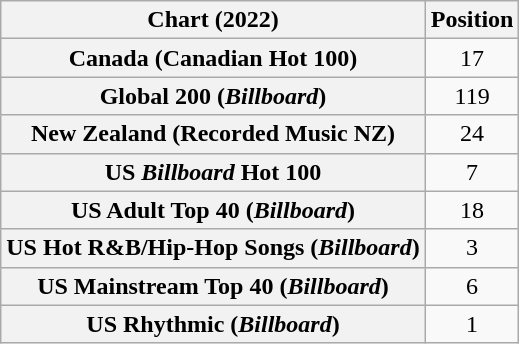<table class="wikitable sortable plainrowheaders" style="text-align:center">
<tr>
<th scope="col">Chart (2022)</th>
<th scope="col">Position</th>
</tr>
<tr>
<th scope="row">Canada (Canadian Hot 100)</th>
<td>17</td>
</tr>
<tr>
<th scope="row">Global 200 (<em>Billboard</em>)</th>
<td>119</td>
</tr>
<tr>
<th scope="row">New Zealand (Recorded Music NZ)</th>
<td>24</td>
</tr>
<tr>
<th scope="row">US <em>Billboard</em> Hot 100</th>
<td>7</td>
</tr>
<tr>
<th scope="row">US Adult Top 40 (<em>Billboard</em>)</th>
<td>18</td>
</tr>
<tr>
<th scope="row">US Hot R&B/Hip-Hop Songs (<em>Billboard</em>)</th>
<td>3</td>
</tr>
<tr>
<th scope="row">US Mainstream Top 40 (<em>Billboard</em>)</th>
<td>6</td>
</tr>
<tr>
<th scope="row">US Rhythmic (<em>Billboard</em>)</th>
<td>1</td>
</tr>
</table>
